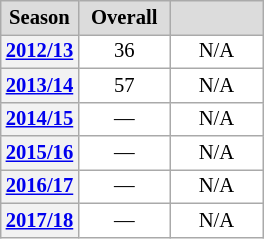<table class="wikitable plainrowheaders" style="background:#fff; font-size:86%; line-height:16px; border:gray solid 1px; border-collapse:collapse;">
<tr style="background:#ccc; text-align:center;">
<th scope="col" style="background:#dcdcdc; width:45px;">Season</th>
<th scope="col" style="background:#dcdcdc; width:55px;">Overall</th>
<th scope="col" style="background:#dcdcdc; width:55px;"></th>
</tr>
<tr>
<th scope=row align=center><a href='#'>2012/13</a></th>
<td align=center>36</td>
<td align=center>N/A</td>
</tr>
<tr>
<th scope=row align=center><a href='#'>2013/14</a></th>
<td align=center>57</td>
<td align=center>N/A</td>
</tr>
<tr>
<th scope=row align=center><a href='#'>2014/15</a></th>
<td align=center>—</td>
<td align=center>N/A</td>
</tr>
<tr>
<th scope=row align=center><a href='#'>2015/16</a></th>
<td align=center>—</td>
<td align=center>N/A</td>
</tr>
<tr>
<th scope=row align=center><a href='#'>2016/17</a></th>
<td align=center>—</td>
<td align=center>N/A</td>
</tr>
<tr>
<th scope=row align=center><a href='#'>2017/18</a></th>
<td align=center>—</td>
<td align=center>N/A</td>
</tr>
</table>
